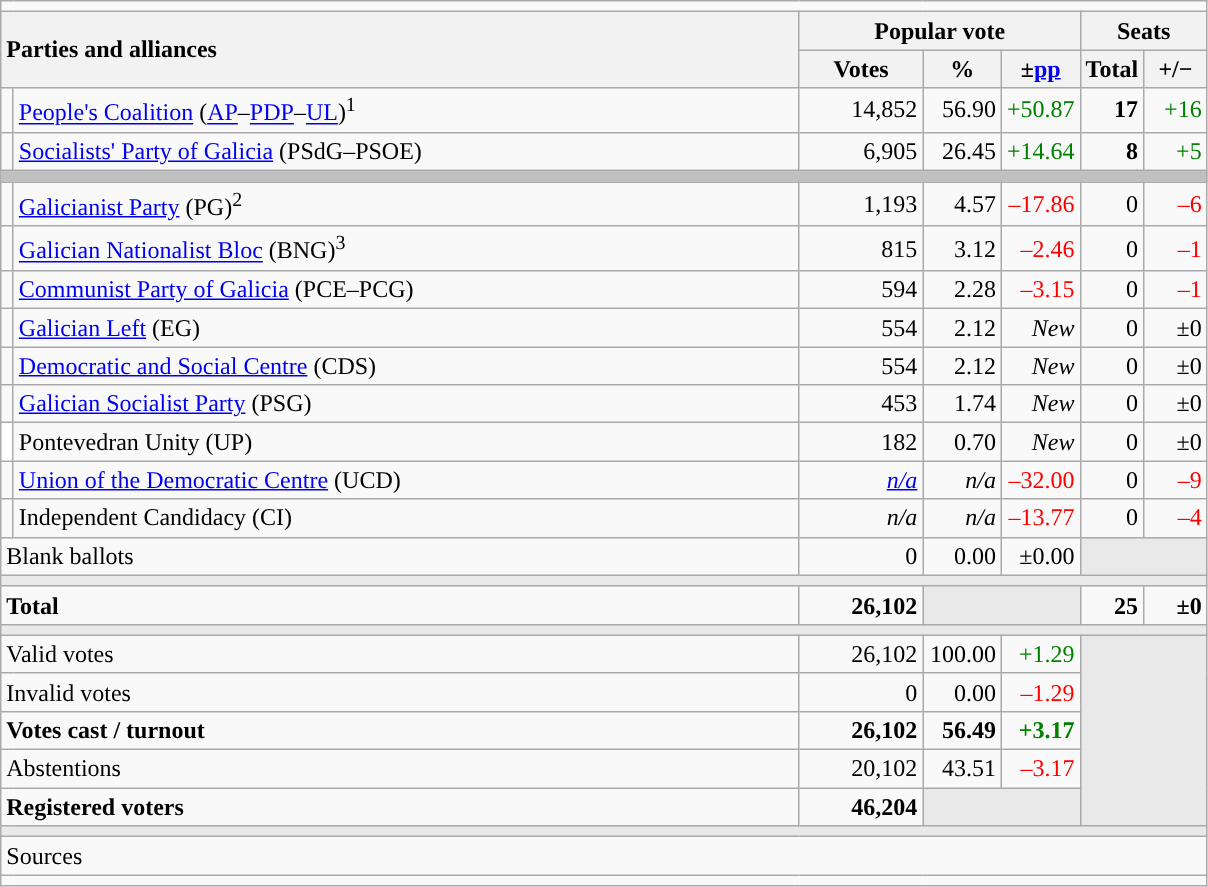<table class="wikitable" style="text-align:right;">
<tr>
<td colspan="7"></td>
</tr>
<tr>
<th style="text-align:left;" rowspan="2" colspan="2" width="525">Parties and alliances</th>
<th colspan="3">Popular vote</th>
<th colspan="2">Seats</th>
</tr>
<tr>
<th width="75">Votes</th>
<th width="45">%</th>
<th width="45">±<a href='#'>pp</a></th>
<th width="35">Total</th>
<th width="35">+/−</th>
</tr>
<tr>
<td width="1" style="color:inherit;background:"></td>
<td align="left"><a href='#'>People's Coalition</a> (<a href='#'>AP</a>–<a href='#'>PDP</a>–<a href='#'>UL</a>)<sup>1</sup></td>
<td>14,852</td>
<td>56.90</td>
<td style="color:green;">+50.87</td>
<td><strong>17</strong></td>
<td style="color:green;">+16</td>
</tr>
<tr>
<td style="color:inherit;background:"></td>
<td align="left"><a href='#'>Socialists' Party of Galicia</a> (PSdG–PSOE)</td>
<td>6,905</td>
<td>26.45</td>
<td style="color:green;">+14.64</td>
<td><strong>8</strong></td>
<td style="color:green;">+5</td>
</tr>
<tr>
<td colspan="7" bgcolor="#C0C0C0"></td>
</tr>
<tr>
<td style="color:inherit;background:"></td>
<td align="left"><a href='#'>Galicianist Party</a> (PG)<sup>2</sup></td>
<td>1,193</td>
<td>4.57</td>
<td style="color:red;">–17.86</td>
<td>0</td>
<td style="color:red;">–6</td>
</tr>
<tr>
<td style="color:inherit;background:"></td>
<td align="left"><a href='#'>Galician Nationalist Bloc</a> (BNG)<sup>3</sup></td>
<td>815</td>
<td>3.12</td>
<td style="color:red;">–2.46</td>
<td>0</td>
<td style="color:red;">–1</td>
</tr>
<tr>
<td style="color:inherit;background:"></td>
<td align="left"><a href='#'>Communist Party of Galicia</a> (PCE–PCG)</td>
<td>594</td>
<td>2.28</td>
<td style="color:red;">–3.15</td>
<td>0</td>
<td style="color:red;">–1</td>
</tr>
<tr>
<td style="color:inherit;background:"></td>
<td align="left"><a href='#'>Galician Left</a> (EG)</td>
<td>554</td>
<td>2.12</td>
<td><em>New</em></td>
<td>0</td>
<td>±0</td>
</tr>
<tr>
<td style="color:inherit;background:"></td>
<td align="left"><a href='#'>Democratic and Social Centre</a> (CDS)</td>
<td>554</td>
<td>2.12</td>
<td><em>New</em></td>
<td>0</td>
<td>±0</td>
</tr>
<tr>
<td style="color:inherit;background:"></td>
<td align="left"><a href='#'>Galician Socialist Party</a> (PSG)</td>
<td>453</td>
<td>1.74</td>
<td><em>New</em></td>
<td>0</td>
<td>±0</td>
</tr>
<tr>
<td bgcolor="white"></td>
<td align="left">Pontevedran Unity (UP)</td>
<td>182</td>
<td>0.70</td>
<td><em>New</em></td>
<td>0</td>
<td>±0</td>
</tr>
<tr>
<td style="color:inherit;background:"></td>
<td align="left"><a href='#'>Union of the Democratic Centre</a> (UCD)</td>
<td><em><a href='#'>n/a</a></em></td>
<td><em>n/a</em></td>
<td style="color:red;">–32.00</td>
<td>0</td>
<td style="color:red;">–9</td>
</tr>
<tr>
<td style="color:inherit;background:"></td>
<td align="left">Independent Candidacy (CI)</td>
<td><em>n/a</em></td>
<td><em>n/a</em></td>
<td style="color:red;">–13.77</td>
<td>0</td>
<td style="color:red;">–4</td>
</tr>
<tr>
<td align="left" colspan="2">Blank ballots</td>
<td>0</td>
<td>0.00</td>
<td>±0.00</td>
<td bgcolor="#E9E9E9" colspan="2"></td>
</tr>
<tr>
<td colspan="7" bgcolor="#E9E9E9"></td>
</tr>
<tr style="font-weight:bold;">
<td align="left" colspan="2">Total</td>
<td>26,102</td>
<td bgcolor="#E9E9E9" colspan="2"></td>
<td>25</td>
<td>±0</td>
</tr>
<tr>
<td colspan="7" bgcolor="#E9E9E9"></td>
</tr>
<tr>
<td align="left" colspan="2">Valid votes</td>
<td>26,102</td>
<td>100.00</td>
<td style="color:green;">+1.29</td>
<td bgcolor="#E9E9E9" colspan="2" rowspan="5"></td>
</tr>
<tr>
<td align="left" colspan="2">Invalid votes</td>
<td>0</td>
<td>0.00</td>
<td style="color:red;">–1.29</td>
</tr>
<tr style="font-weight:bold;">
<td align="left" colspan="2">Votes cast / turnout</td>
<td>26,102</td>
<td>56.49</td>
<td style="color:green;">+3.17</td>
</tr>
<tr>
<td align="left" colspan="2">Abstentions</td>
<td>20,102</td>
<td>43.51</td>
<td style="color:red;">–3.17</td>
</tr>
<tr style="font-weight:bold;">
<td align="left" colspan="2">Registered voters</td>
<td>46,204</td>
<td bgcolor="#E9E9E9" colspan="2"></td>
</tr>
<tr>
<td colspan="7" bgcolor="#E9E9E9"></td>
</tr>
<tr>
<td align="left" colspan="7">Sources</td>
</tr>
<tr>
<td colspan="7" style="text-align:left; max-width:790px;"></td>
</tr>
</table>
